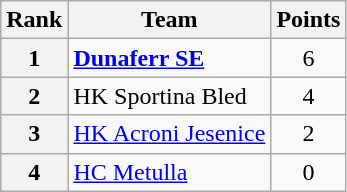<table class="wikitable" style="text-align: center;">
<tr>
<th>Rank</th>
<th>Team</th>
<th>Points</th>
</tr>
<tr>
<th>1</th>
<td style="text-align: left;"> <strong><a href='#'>Dunaferr SE</a></strong></td>
<td>6</td>
</tr>
<tr>
<th>2</th>
<td style="text-align: left;"> HK Sportina Bled</td>
<td>4</td>
</tr>
<tr>
<th>3</th>
<td style="text-align: left;"> <a href='#'>HK Acroni Jesenice</a></td>
<td>2</td>
</tr>
<tr>
<th>4</th>
<td style="text-align: left;"> <a href='#'>HC Metulla</a></td>
<td>0</td>
</tr>
</table>
